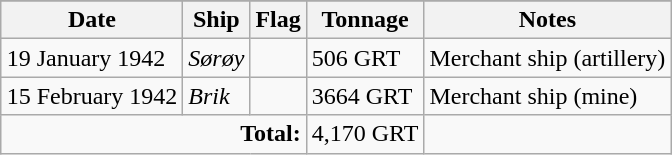<table class="wikitable" style="margin:1em auto;">
<tr>
</tr>
<tr>
<th>Date</th>
<th>Ship</th>
<th>Flag</th>
<th>Tonnage</th>
<th>Notes</th>
</tr>
<tr>
<td>19 January 1942</td>
<td><em>Sørøy</em></td>
<td></td>
<td>506 GRT</td>
<td>Merchant ship (artillery)</td>
</tr>
<tr>
<td>15 February 1942</td>
<td><em>Brik</em></td>
<td></td>
<td>3664 GRT</td>
<td>Merchant ship (mine)</td>
</tr>
<tr>
<td colspan="3" style="text-align:right;"><strong>Total:</strong></td>
<td>4,170 GRT</td>
<td></td>
</tr>
</table>
